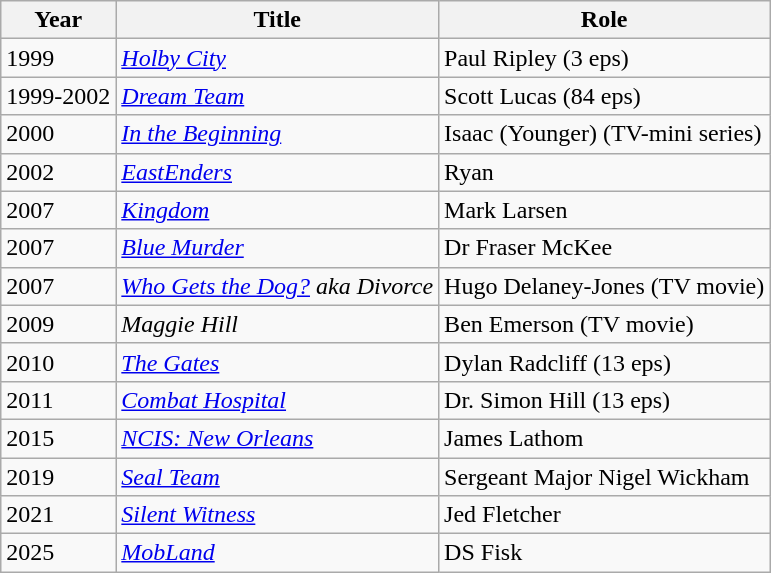<table class="wikitable sortable">
<tr>
<th>Year</th>
<th>Title</th>
<th>Role</th>
</tr>
<tr>
<td>1999</td>
<td><em><a href='#'>Holby City</a></em></td>
<td>Paul Ripley (3 eps)</td>
</tr>
<tr>
<td>1999-2002</td>
<td><em><a href='#'>Dream Team</a></em></td>
<td>Scott Lucas (84 eps)</td>
</tr>
<tr>
<td>2000</td>
<td><em><a href='#'>In the Beginning</a></em></td>
<td>Isaac (Younger) (TV-mini series)</td>
</tr>
<tr>
<td>2002</td>
<td><em><a href='#'>EastEnders</a></em></td>
<td>Ryan</td>
</tr>
<tr>
<td>2007</td>
<td><em><a href='#'>Kingdom</a></em></td>
<td>Mark Larsen</td>
</tr>
<tr>
<td>2007</td>
<td><em><a href='#'>Blue Murder</a></em></td>
<td>Dr Fraser McKee</td>
</tr>
<tr>
<td>2007</td>
<td><em><a href='#'>Who Gets the Dog?</a> aka Divorce</em></td>
<td>Hugo Delaney-Jones (TV movie)</td>
</tr>
<tr>
<td>2009</td>
<td><em>Maggie Hill</em></td>
<td>Ben Emerson (TV movie)</td>
</tr>
<tr>
<td>2010</td>
<td><em><a href='#'>The Gates</a></em></td>
<td>Dylan Radcliff (13 eps)</td>
</tr>
<tr>
<td>2011</td>
<td><em><a href='#'>Combat Hospital</a></em></td>
<td>Dr. Simon Hill (13 eps)</td>
</tr>
<tr>
<td>2015</td>
<td><em><a href='#'>NCIS: New Orleans</a></em></td>
<td>James Lathom</td>
</tr>
<tr>
<td>2019</td>
<td><em><a href='#'>Seal Team</a></em></td>
<td>Sergeant Major Nigel Wickham</td>
</tr>
<tr>
<td>2021</td>
<td><em><a href='#'>Silent Witness</a></em></td>
<td>Jed Fletcher</td>
</tr>
<tr>
<td>2025</td>
<td><em><a href='#'>MobLand</a></em></td>
<td>DS Fisk</td>
</tr>
</table>
